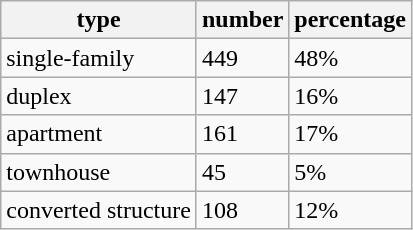<table class="wikitable">
<tr>
<th>type</th>
<th>number</th>
<th>percentage</th>
</tr>
<tr>
<td>single-family</td>
<td>449</td>
<td>48%</td>
</tr>
<tr>
<td>duplex</td>
<td>147</td>
<td>16%</td>
</tr>
<tr>
<td>apartment</td>
<td>161</td>
<td>17%</td>
</tr>
<tr>
<td>townhouse</td>
<td>45</td>
<td>5%</td>
</tr>
<tr>
<td>converted structure</td>
<td>108</td>
<td>12%</td>
</tr>
</table>
